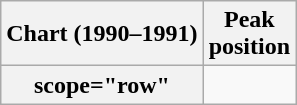<table class="wikitable plainrowheaders">
<tr>
<th scope="col">Chart (1990–1991)</th>
<th scope="col">Peak<br>position</th>
</tr>
<tr>
<th>scope="row"</th>
</tr>
</table>
